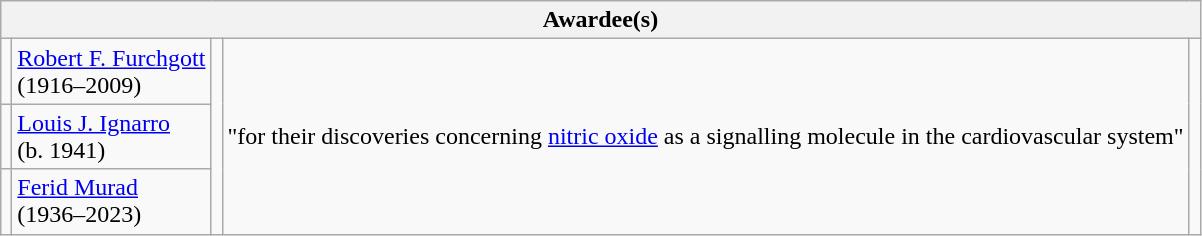<table class="wikitable">
<tr>
<th colspan="5">Awardee(s)</th>
</tr>
<tr>
<td></td>
<td><a href='#'>Robert F. Furchgott</a><br>(1916–2009)</td>
<td rowspan="3"></td>
<td rowspan="3">"for their discoveries concerning <a href='#'>nitric oxide</a> as a signalling molecule in the cardiovascular system"</td>
<td rowspan="3"></td>
</tr>
<tr>
<td></td>
<td><a href='#'>Louis J. Ignarro</a><br>(b. 1941)</td>
</tr>
<tr>
<td></td>
<td><a href='#'>Ferid Murad</a><br>(1936–2023)</td>
</tr>
</table>
